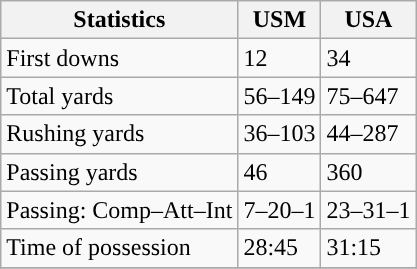<table class="wikitable" style="float: left;">
<tr>
<th>Statistics</th>
<th>USM</th>
<th>USA</th>
</tr>
<tr>
<td>First downs</td>
<td>12</td>
<td>34</td>
</tr>
<tr>
<td>Total yards</td>
<td>56–149</td>
<td>75–647</td>
</tr>
<tr>
<td>Rushing yards</td>
<td>36–103</td>
<td>44–287</td>
</tr>
<tr>
<td>Passing yards</td>
<td>46</td>
<td>360</td>
</tr>
<tr>
<td>Passing: Comp–Att–Int</td>
<td>7–20–1</td>
<td>23–31–1</td>
</tr>
<tr>
<td>Time of possession</td>
<td>28:45</td>
<td>31:15</td>
</tr>
<tr>
</tr>
</table>
